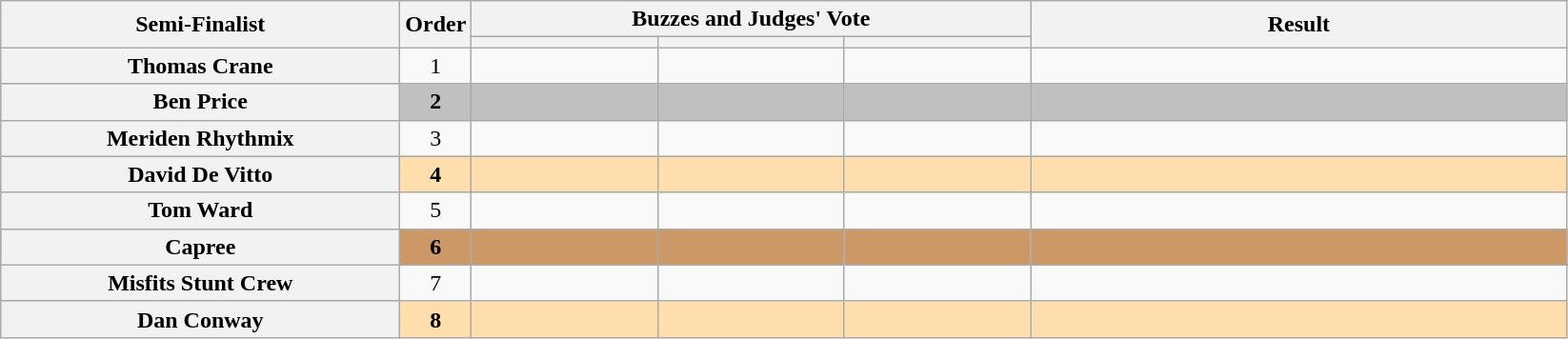<table class="wikitable plainrowheaders sortable" style="text-align:center;">
<tr>
<th scope="col" rowspan=2 class="unsortable" style="width:17em;">Semi-Finalist</th>
<th scope="col" rowspan=2 style="width:1em;">Order</th>
<th scope="col" colspan=3 class="unsortable" style="width:24em;">Buzzes and Judges' Vote</th>
<th scope="col" rowspan=2 style="width:23em;">Result</th>
</tr>
<tr>
<th scope="col" class="unsortable" style="width:6em;"></th>
<th scope="col" class="unsortable" style="width:6em;"></th>
<th scope="col" class="unsortable" style="width:6em;"></th>
</tr>
<tr>
<th scope="row">Thomas Crane</th>
<td>1</td>
<td style="text-align:center;"></td>
<td style="text-align:center;"></td>
<td style="text-align:center;"></td>
<td></td>
</tr>
<tr bgcolor=silver>
<th scope="row"><strong>Ben Price</strong></th>
<td><strong>2</strong></td>
<td style="text-align:center;"></td>
<td style="text-align:center;"></td>
<td style="text-align:center;"></td>
<td><strong></strong></td>
</tr>
<tr>
<th scope="row">Meriden Rhythmix</th>
<td>3</td>
<td style="text-align:center;"></td>
<td style="text-align:center;"></td>
<td style="text-align:center;"></td>
<td></td>
</tr>
<tr bgcolor=navajowhite>
<th scope="row"><strong>David De Vitto</strong></th>
<td><strong>4</strong></td>
<td style="text-align:center;"></td>
<td style="text-align:center;"></td>
<td style="text-align:center;"></td>
<td><strong></strong></td>
</tr>
<tr>
<th scope="row">Tom Ward</th>
<td>5</td>
<td style="text-align:center;"></td>
<td style="text-align:center;"></td>
<td style="text-align:center;"></td>
<td></td>
</tr>
<tr bgcolor=#c96>
<th scope="row"><strong>Capree</strong></th>
<td><strong>6</strong></td>
<td style="text-align:center;"></td>
<td style="text-align:center;"></td>
<td style="text-align:center;"></td>
<td><strong></strong></td>
</tr>
<tr>
<th scope="row">Misfits Stunt Crew</th>
<td>7</td>
<td style="text-align:center;"></td>
<td style="text-align:center;"></td>
<td style="text-align:center;"></td>
<td></td>
</tr>
<tr bgcolor=navajowhite>
<th scope="row"><strong>Dan Conway</strong></th>
<td><strong>8</strong></td>
<td style="text-align:center;"></td>
<td style="text-align:center;"></td>
<td style="text-align:center;"></td>
<td><strong></strong></td>
</tr>
</table>
